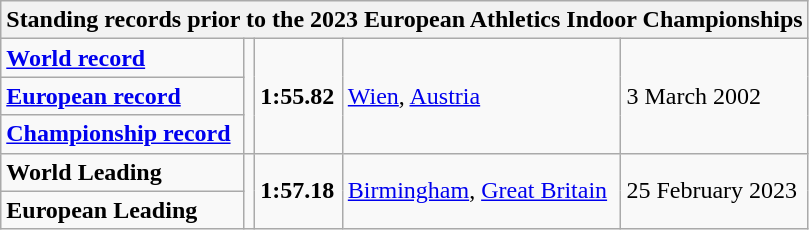<table class="wikitable">
<tr>
<th colspan="5">Standing records prior to the 2023 European Athletics Indoor Championships</th>
</tr>
<tr>
<td><strong><a href='#'>World record</a></strong></td>
<td rowspan=3></td>
<td rowspan=3><strong>1:55.82</strong></td>
<td rowspan=3><a href='#'>Wien</a>, <a href='#'>Austria</a></td>
<td rowspan=3>3 March 2002</td>
</tr>
<tr>
<td><strong><a href='#'>European record</a></strong></td>
</tr>
<tr>
<td><strong><a href='#'>Championship record</a></strong></td>
</tr>
<tr>
<td><strong>World Leading</strong></td>
<td rowspan=2></td>
<td rowspan=2><strong>1:57.18</strong></td>
<td rowspan=2><a href='#'>Birmingham</a>, <a href='#'>Great Britain</a></td>
<td rowspan=2>25 February 2023</td>
</tr>
<tr>
<td><strong>European Leading</strong></td>
</tr>
</table>
